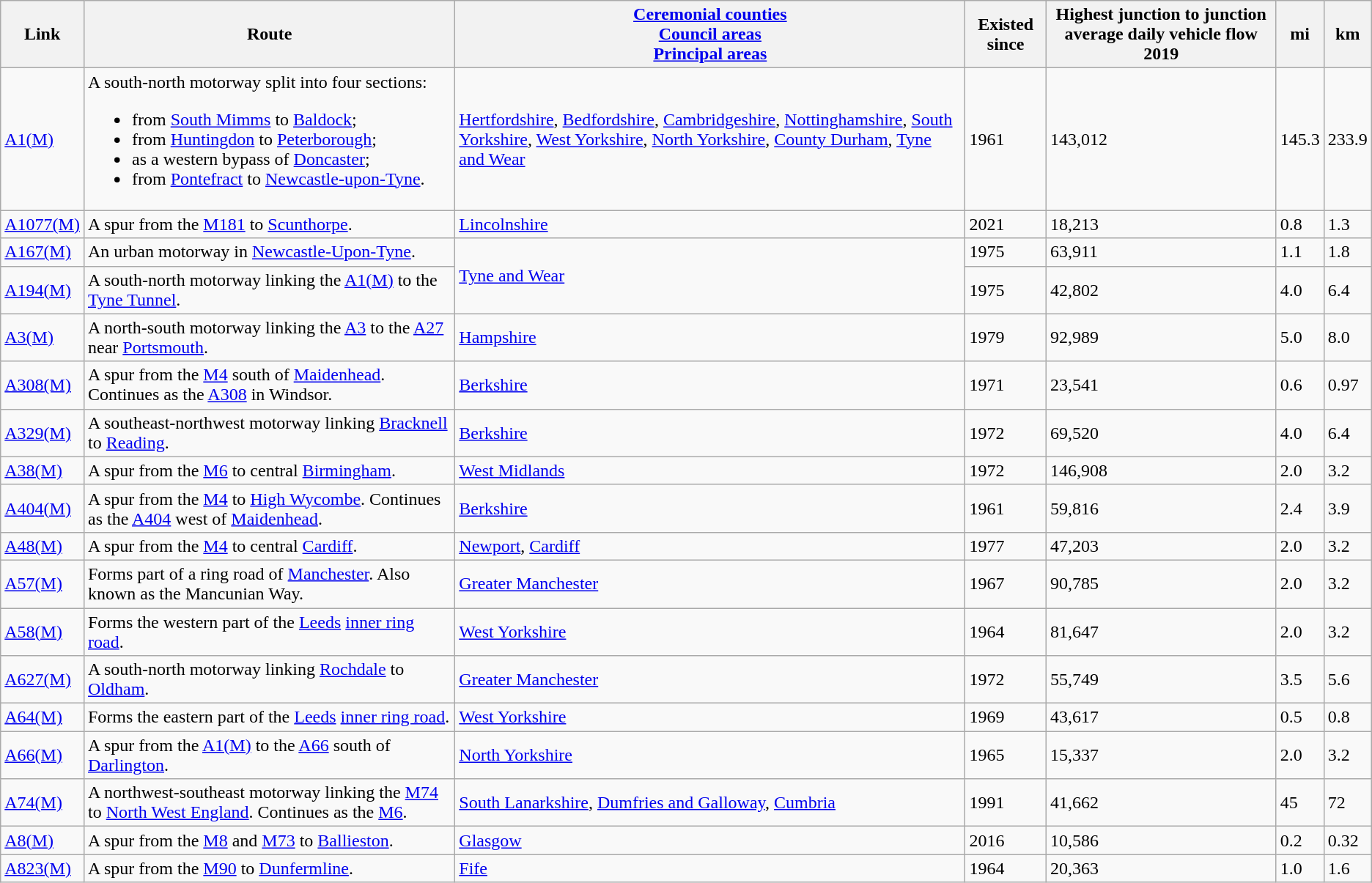<table class="wikitable sortable">
<tr>
<th>Link</th>
<th>Route</th>
<th><a href='#'>Ceremonial counties</a> <br><a href='#'>Council areas</a> <br><a href='#'>Principal areas</a> </th>
<th>Existed since</th>
<th>Highest junction to junction average daily vehicle flow 2019</th>
<th>mi</th>
<th>km</th>
</tr>
<tr>
<td><a href='#'>A1(M)</a></td>
<td>A south-north motorway split into four sections:<br><ul><li>from <a href='#'>South Mimms</a> to <a href='#'>Baldock</a>;</li><li>from <a href='#'>Huntingdon</a> to <a href='#'>Peterborough</a>;</li><li>as a western bypass of <a href='#'>Doncaster</a>;</li><li>from <a href='#'>Pontefract</a> to <a href='#'>Newcastle-upon-Tyne</a>.</li></ul></td>
<td><a href='#'>Hertfordshire</a>, <a href='#'>Bedfordshire</a>, <a href='#'>Cambridgeshire</a>, <a href='#'>Nottinghamshire</a>, <a href='#'>South Yorkshire</a>, <a href='#'>West Yorkshire</a>, <a href='#'>North Yorkshire</a>, <a href='#'>County Durham</a>, <a href='#'>Tyne and Wear</a></td>
<td>1961</td>
<td>143,012</td>
<td>145.3</td>
<td>233.9</td>
</tr>
<tr>
<td><a href='#'>A1077(M)</a></td>
<td>A spur from the <a href='#'>M181</a> to <a href='#'>Scunthorpe</a>.</td>
<td><a href='#'>Lincolnshire</a></td>
<td>2021</td>
<td>18,213</td>
<td>0.8</td>
<td>1.3</td>
</tr>
<tr>
<td><a href='#'>A167(M)</a></td>
<td>An urban motorway in <a href='#'>Newcastle-Upon-Tyne</a>.</td>
<td rowspan="2"><a href='#'>Tyne and Wear</a></td>
<td>1975</td>
<td>63,911</td>
<td>1.1</td>
<td>1.8</td>
</tr>
<tr>
<td><a href='#'>A194(M)</a></td>
<td>A south-north motorway linking the <a href='#'>A1(M)</a> to the <a href='#'>Tyne Tunnel</a>.</td>
<td>1975</td>
<td>42,802</td>
<td>4.0</td>
<td>6.4</td>
</tr>
<tr>
<td><a href='#'>A3(M)</a></td>
<td>A north-south motorway linking the <a href='#'>A3</a> to the <a href='#'>A27</a> near <a href='#'>Portsmouth</a>.</td>
<td><a href='#'>Hampshire</a></td>
<td>1979</td>
<td>92,989</td>
<td>5.0</td>
<td>8.0</td>
</tr>
<tr>
<td><a href='#'>A308(M)</a></td>
<td>A spur from the <a href='#'>M4</a> south of <a href='#'>Maidenhead</a>. Continues as the <a href='#'>A308</a> in Windsor.</td>
<td><a href='#'>Berkshire</a></td>
<td>1971</td>
<td>23,541</td>
<td>0.6</td>
<td>0.97</td>
</tr>
<tr>
<td><a href='#'>A329(M)</a></td>
<td>A southeast-northwest motorway linking <a href='#'>Bracknell</a> to <a href='#'>Reading</a>.</td>
<td><a href='#'>Berkshire</a></td>
<td>1972</td>
<td>69,520</td>
<td>4.0</td>
<td>6.4</td>
</tr>
<tr>
<td><a href='#'>A38(M)</a></td>
<td>A spur from the <a href='#'>M6</a> to central <a href='#'>Birmingham</a>.</td>
<td><a href='#'>West Midlands</a></td>
<td>1972</td>
<td>146,908</td>
<td>2.0</td>
<td>3.2</td>
</tr>
<tr>
<td><a href='#'>A404(M)</a></td>
<td>A spur from the <a href='#'>M4</a> to <a href='#'>High Wycombe</a>. Continues as the <a href='#'>A404</a> west of <a href='#'>Maidenhead</a>.</td>
<td><a href='#'>Berkshire</a></td>
<td>1961</td>
<td>59,816</td>
<td>2.4</td>
<td>3.9</td>
</tr>
<tr>
<td><a href='#'>A48(M)</a></td>
<td>A spur from the <a href='#'>M4</a> to central <a href='#'>Cardiff</a>.</td>
<td><a href='#'>Newport</a>, <a href='#'>Cardiff</a></td>
<td>1977</td>
<td>47,203</td>
<td>2.0</td>
<td>3.2</td>
</tr>
<tr>
<td><a href='#'>A57(M)</a></td>
<td>Forms part of a ring road of <a href='#'>Manchester</a>. Also known as the Mancunian Way.</td>
<td><a href='#'>Greater Manchester</a></td>
<td>1967</td>
<td>90,785</td>
<td>2.0</td>
<td>3.2</td>
</tr>
<tr>
<td><a href='#'>A58(M)</a></td>
<td>Forms the western part of the <a href='#'>Leeds</a> <a href='#'>inner ring road</a>.</td>
<td><a href='#'>West Yorkshire</a></td>
<td>1964</td>
<td>81,647</td>
<td>2.0</td>
<td>3.2</td>
</tr>
<tr>
<td><a href='#'>A627(M)</a></td>
<td>A south-north motorway linking <a href='#'>Rochdale</a> to <a href='#'>Oldham</a>.</td>
<td><a href='#'>Greater Manchester</a></td>
<td>1972</td>
<td>55,749</td>
<td>3.5</td>
<td>5.6</td>
</tr>
<tr>
<td><a href='#'>A64(M)</a></td>
<td>Forms the eastern part of the <a href='#'>Leeds</a> <a href='#'>inner ring road</a>.</td>
<td><a href='#'>West Yorkshire</a></td>
<td>1969</td>
<td>43,617</td>
<td>0.5</td>
<td>0.8</td>
</tr>
<tr>
<td><a href='#'>A66(M)</a></td>
<td>A spur from the <a href='#'>A1(M)</a> to the <a href='#'>A66</a> south of <a href='#'>Darlington</a>.</td>
<td><a href='#'>North Yorkshire</a></td>
<td>1965</td>
<td>15,337</td>
<td>2.0</td>
<td>3.2</td>
</tr>
<tr>
<td><a href='#'>A74(M)</a></td>
<td>A northwest-southeast motorway linking the <a href='#'>M74</a> to <a href='#'>North West England</a>. Continues as the <a href='#'>M6</a>.</td>
<td><a href='#'>South Lanarkshire</a>, <a href='#'>Dumfries and Galloway</a>, <a href='#'>Cumbria</a></td>
<td>1991</td>
<td>41,662</td>
<td>45</td>
<td>72</td>
</tr>
<tr>
<td><a href='#'>A8(M)</a></td>
<td>A spur from the <a href='#'>M8</a> and <a href='#'>M73</a> to <a href='#'>Ballieston</a>.</td>
<td><a href='#'>Glasgow</a></td>
<td>2016</td>
<td>10,586</td>
<td>0.2</td>
<td>0.32</td>
</tr>
<tr>
<td><a href='#'>A823(M)</a></td>
<td>A spur from the <a href='#'>M90</a> to <a href='#'>Dunfermline</a>.</td>
<td><a href='#'>Fife</a></td>
<td>1964</td>
<td>20,363</td>
<td>1.0</td>
<td>1.6</td>
</tr>
</table>
